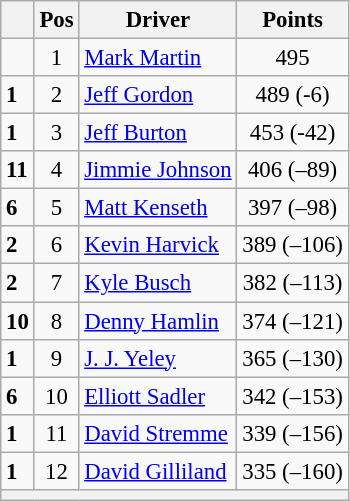<table class="wikitable" style="font-size: 95%;">
<tr>
<th></th>
<th>Pos</th>
<th>Driver</th>
<th>Points</th>
</tr>
<tr>
<td align="left"></td>
<td style="text-align:center;">1</td>
<td><a href='#'>Mark Martin</a></td>
<td style="text-align:center;">495</td>
</tr>
<tr>
<td align="left">  <strong>1</strong></td>
<td style="text-align:center;">2</td>
<td><a href='#'>Jeff Gordon</a></td>
<td style="text-align:center;">489 (-6)</td>
</tr>
<tr>
<td align="left">  <strong>1</strong></td>
<td style="text-align:center;">3</td>
<td><a href='#'>Jeff Burton</a></td>
<td style="text-align:center;">453 (-42)</td>
</tr>
<tr>
<td align="left">  <strong>11</strong></td>
<td style="text-align:center;">4</td>
<td><a href='#'>Jimmie Johnson</a></td>
<td style="text-align:center;">406 (–89)</td>
</tr>
<tr>
<td align="left">  <strong>6</strong></td>
<td style="text-align:center;">5</td>
<td><a href='#'>Matt Kenseth</a></td>
<td style="text-align:center;">397 (–98)</td>
</tr>
<tr>
<td align="left">  <strong>2</strong></td>
<td style="text-align:center;">6</td>
<td><a href='#'>Kevin Harvick</a></td>
<td style="text-align:center;">389 (–106)</td>
</tr>
<tr 9>
<td align="left">  <strong>2</strong></td>
<td style="text-align:center;">7</td>
<td><a href='#'>Kyle Busch</a></td>
<td style="text-align:center;">382 (–113)</td>
</tr>
<tr>
<td align="left">  <strong>10</strong></td>
<td style="text-align:center;">8</td>
<td><a href='#'>Denny Hamlin</a></td>
<td style="text-align:center;">374 (–121)</td>
</tr>
<tr>
<td align="left">  <strong>1</strong></td>
<td style="text-align:center;">9</td>
<td><a href='#'>J. J. Yeley</a></td>
<td style="text-align:center;">365 (–130)</td>
</tr>
<tr>
<td align="left">  <strong>6</strong></td>
<td style="text-align:center;">10</td>
<td><a href='#'>Elliott Sadler</a></td>
<td style="text-align:center;">342 (–153)</td>
</tr>
<tr>
<td align="left">  <strong>1</strong></td>
<td style="text-align:center;">11</td>
<td><a href='#'>David Stremme</a></td>
<td style="text-align:center;">339 (–156)</td>
</tr>
<tr>
<td align="left">  <strong>1</strong></td>
<td style="text-align:center;">12</td>
<td><a href='#'>David Gilliland</a></td>
<td style="text-align:center;">335 (–160)</td>
</tr>
<tr class="sortbottom">
<th colspan="9"></th>
</tr>
</table>
